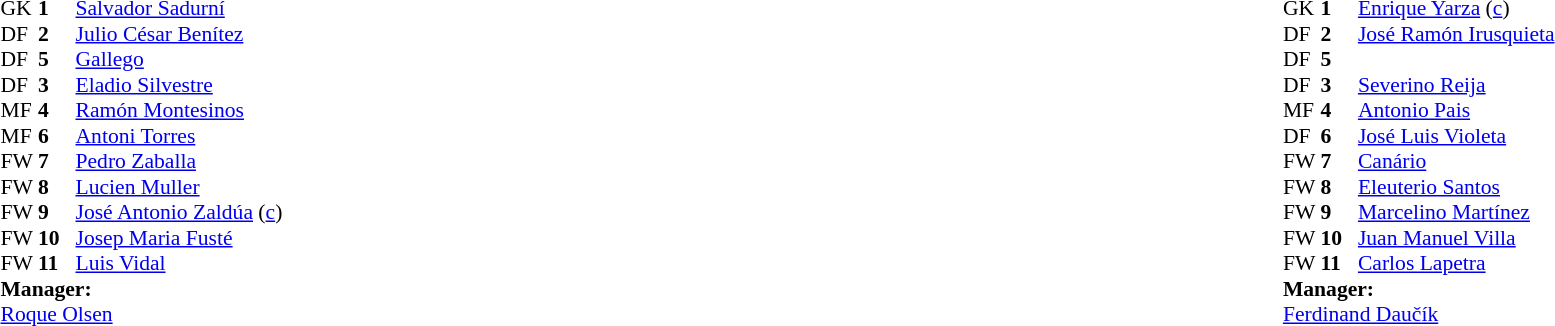<table width="100%">
<tr>
<td valign="top" width="50%"><br><table style="font-size: 90%" cellspacing="0" cellpadding="0">
<tr>
<td colspan="4"></td>
</tr>
<tr>
<th width=25></th>
<th width=25></th>
</tr>
<tr>
<td>GK</td>
<td><strong>1</strong></td>
<td> <a href='#'>Salvador Sadurní</a></td>
</tr>
<tr>
<td>DF</td>
<td><strong>2</strong></td>
<td> <a href='#'>Julio César Benítez</a></td>
</tr>
<tr>
<td>DF</td>
<td><strong>5</strong></td>
<td> <a href='#'>Gallego</a></td>
</tr>
<tr>
<td>DF</td>
<td><strong>3</strong></td>
<td> <a href='#'>Eladio Silvestre</a></td>
</tr>
<tr>
<td>MF</td>
<td><strong>4</strong></td>
<td> <a href='#'>Ramón Montesinos</a></td>
</tr>
<tr>
<td>MF</td>
<td><strong>6</strong></td>
<td> <a href='#'>Antoni Torres</a></td>
</tr>
<tr>
<td>FW</td>
<td><strong>7</strong></td>
<td> <a href='#'>Pedro Zaballa</a></td>
</tr>
<tr>
<td>FW</td>
<td><strong>8</strong></td>
<td> <a href='#'>Lucien Muller</a></td>
</tr>
<tr>
<td>FW</td>
<td><strong>9</strong></td>
<td> <a href='#'>José Antonio Zaldúa</a> (<a href='#'>c</a>)</td>
</tr>
<tr>
<td>FW</td>
<td><strong>10</strong></td>
<td> <a href='#'>Josep Maria Fusté</a></td>
</tr>
<tr>
<td>FW</td>
<td><strong>11</strong></td>
<td> <a href='#'>Luis Vidal</a></td>
</tr>
<tr>
<td colspan=3><strong>Manager:</strong></td>
</tr>
<tr>
<td colspan=4> <a href='#'>Roque Olsen</a></td>
</tr>
</table>
</td>
<td></td>
<td valign="top" width="50%"><br><table style="font-size: 90%" cellspacing="0" cellpadding="0" align=center>
<tr>
<td colspan="4"></td>
</tr>
<tr>
<th width=25></th>
<th width=25></th>
</tr>
<tr>
<td>GK</td>
<td><strong>1</strong></td>
<td> <a href='#'>Enrique Yarza</a> (<a href='#'>c</a>)</td>
</tr>
<tr>
<td>DF</td>
<td><strong>2</strong></td>
<td> <a href='#'>José Ramón Irusquieta</a></td>
</tr>
<tr>
<td>DF</td>
<td><strong>5</strong></td>
<td> </td>
</tr>
<tr>
<td>DF</td>
<td><strong>3</strong></td>
<td> <a href='#'>Severino Reija</a></td>
</tr>
<tr>
<td>MF</td>
<td><strong>4</strong></td>
<td> <a href='#'>Antonio Pais</a></td>
</tr>
<tr>
<td>DF</td>
<td><strong>6</strong></td>
<td> <a href='#'>José Luis Violeta</a></td>
</tr>
<tr>
<td>FW</td>
<td><strong>7</strong></td>
<td>  <a href='#'>Canário</a></td>
</tr>
<tr>
<td>FW</td>
<td><strong>8</strong></td>
<td> <a href='#'>Eleuterio Santos</a></td>
</tr>
<tr>
<td>FW</td>
<td><strong>9</strong></td>
<td> <a href='#'>Marcelino Martínez</a></td>
</tr>
<tr>
<td>FW</td>
<td><strong>10</strong></td>
<td> <a href='#'>Juan Manuel Villa</a></td>
</tr>
<tr>
<td>FW</td>
<td><strong>11</strong></td>
<td> <a href='#'>Carlos Lapetra</a></td>
</tr>
<tr>
<td colspan=3><strong>Manager:</strong></td>
</tr>
<tr>
<td colspan=4> <a href='#'>Ferdinand Daučík</a></td>
</tr>
<tr>
</tr>
</table>
</td>
</tr>
</table>
